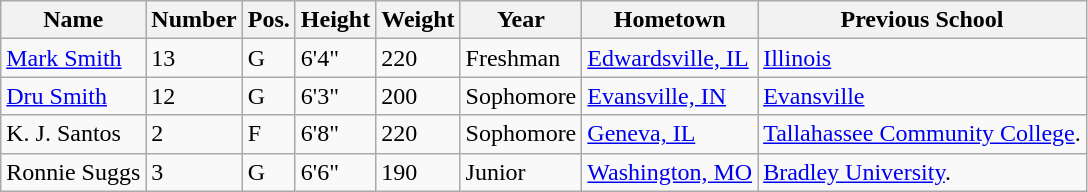<table class="wikitable sortable" border="1">
<tr>
<th>Name</th>
<th>Number</th>
<th>Pos.</th>
<th>Height</th>
<th>Weight</th>
<th>Year</th>
<th>Hometown</th>
<th class="unsortable">Previous School</th>
</tr>
<tr>
<td><a href='#'>Mark Smith</a></td>
<td>13</td>
<td>G</td>
<td>6'4"</td>
<td>220</td>
<td>Freshman</td>
<td><a href='#'>Edwardsville, IL</a></td>
<td><a href='#'>Illinois</a></td>
</tr>
<tr>
<td><a href='#'>Dru Smith</a></td>
<td>12</td>
<td>G</td>
<td>6'3"</td>
<td>200</td>
<td>Sophomore</td>
<td><a href='#'>Evansville, IN</a></td>
<td><a href='#'>Evansville</a></td>
</tr>
<tr>
<td>K. J. Santos</td>
<td>2</td>
<td>F</td>
<td>6'8"</td>
<td>220</td>
<td>Sophomore</td>
<td><a href='#'>Geneva, IL</a></td>
<td><a href='#'>Tallahassee Community College</a>.</td>
</tr>
<tr>
<td>Ronnie Suggs</td>
<td>3</td>
<td>G</td>
<td>6'6"</td>
<td>190</td>
<td>Junior</td>
<td><a href='#'>Washington, MO</a></td>
<td><a href='#'>Bradley University</a>.</td>
</tr>
</table>
